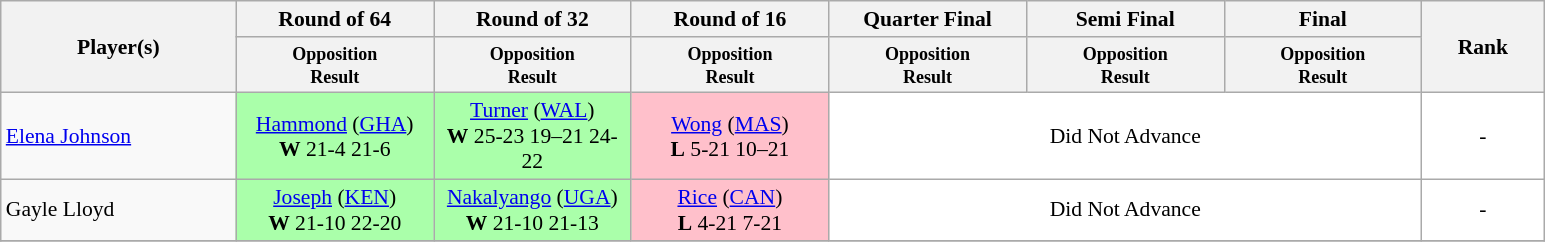<table class=wikitable style="font-size:90%">
<tr>
<th rowspan="2" style="width:150px;">Player(s)</th>
<th width=125>Round of 64</th>
<th width=125>Round of 32</th>
<th width=125>Round of 16</th>
<th width=125>Quarter Final</th>
<th width=125>Semi Final</th>
<th width=125>Final</th>
<th rowspan="2" style="width:75px;">Rank</th>
</tr>
<tr>
<th style="line-height:1em"><small>Opposition<br>Result</small></th>
<th style="line-height:1em"><small>Opposition<br>Result</small></th>
<th style="line-height:1em"><small>Opposition<br>Result</small></th>
<th style="line-height:1em"><small>Opposition<br>Result</small></th>
<th style="line-height:1em"><small>Opposition<br>Result</small></th>
<th style="line-height:1em"><small>Opposition<br>Result</small></th>
</tr>
<tr>
<td><a href='#'>Elena Johnson</a></td>
<td style="text-align:center; background:#afa;"> <a href='#'>Hammond</a> (<a href='#'>GHA</a>)<br><strong>W</strong> 21-4 21-6</td>
<td style="text-align:center; background:#afa;"> <a href='#'>Turner</a> (<a href='#'>WAL</a>)<br><strong>W</strong> 25-23 19–21 24-22</td>
<td style="text-align:center; background:pink;"> <a href='#'>Wong</a> (<a href='#'>MAS</a>)<br><strong>L</strong> 5-21 10–21</td>
<td colspan="3" style="text-align:center; background:white;">Did Not Advance</td>
<td style="text-align:center; background:white;">-</td>
</tr>
<tr>
<td>Gayle Lloyd</td>
<td style="text-align:center; background:#afa;"> <a href='#'>Joseph</a> (<a href='#'>KEN</a>)<br><strong>W</strong> 21-10 22-20</td>
<td style="text-align:center; background:#afa;"> <a href='#'>Nakalyango</a> (<a href='#'>UGA</a>)<br><strong>W</strong> 21-10 21-13</td>
<td style="text-align:center; background:pink;"> <a href='#'>Rice</a> (<a href='#'>CAN</a>)<br><strong>L</strong> 4-21 7-21</td>
<td colspan="3" style="text-align:center; background:white;">Did Not Advance</td>
<td style="text-align:center; background:white;">-</td>
</tr>
<tr>
</tr>
</table>
